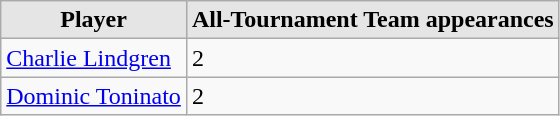<table class="wikitable">
<tr>
<th style="background:#e5e5e5;">Player</th>
<th style="background:#e5e5e5;">All-Tournament Team appearances</th>
</tr>
<tr>
<td><a href='#'>Charlie Lindgren</a></td>
<td>2</td>
</tr>
<tr>
<td><a href='#'>Dominic Toninato</a></td>
<td>2</td>
</tr>
</table>
